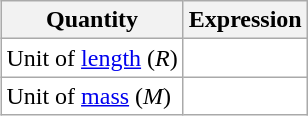<table class="wikitable" align="right" style="margin-left: 1em; background-color: #ffffff">
<tr>
<th>Quantity</th>
<th>Expression</th>
</tr>
<tr align="left">
<td>Unit of <a href='#'>length</a> (<em>R</em>)</td>
<td></td>
</tr>
<tr>
<td>Unit of <a href='#'>mass</a> (<em>M</em>)</td>
<td></td>
</tr>
</table>
